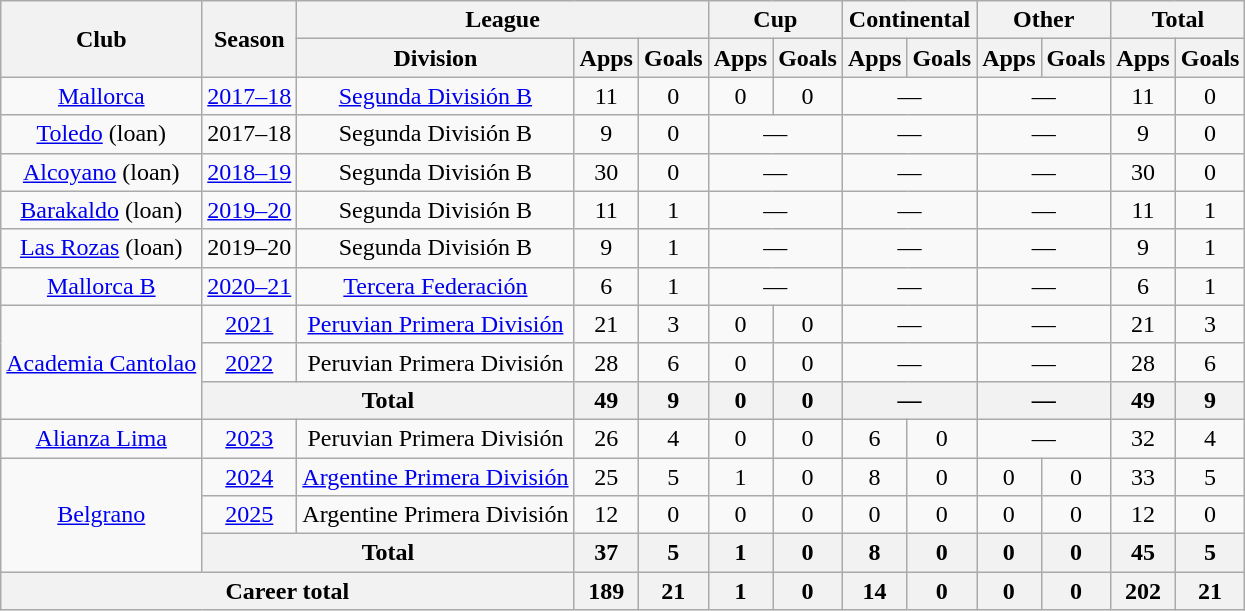<table class="wikitable" style="text-align:center">
<tr>
<th rowspan="2">Club</th>
<th rowspan="2">Season</th>
<th colspan="3">League</th>
<th colspan="2">Cup</th>
<th colspan="2">Continental</th>
<th colspan="2">Other</th>
<th colspan="2">Total</th>
</tr>
<tr>
<th>Division</th>
<th>Apps</th>
<th>Goals</th>
<th>Apps</th>
<th>Goals</th>
<th>Apps</th>
<th>Goals</th>
<th>Apps</th>
<th>Goals</th>
<th>Apps</th>
<th>Goals</th>
</tr>
<tr>
<td><a href='#'>Mallorca</a></td>
<td><a href='#'>2017–18</a></td>
<td><a href='#'>Segunda División B</a></td>
<td>11</td>
<td>0</td>
<td>0</td>
<td>0</td>
<td colspan="2">—</td>
<td colspan="2">—</td>
<td>11</td>
<td>0</td>
</tr>
<tr>
<td><a href='#'>Toledo</a> (loan)</td>
<td>2017–18</td>
<td>Segunda División B</td>
<td>9</td>
<td>0</td>
<td colspan="2">—</td>
<td colspan="2">—</td>
<td colspan="2">—</td>
<td>9</td>
<td>0</td>
</tr>
<tr>
<td><a href='#'>Alcoyano</a> (loan)</td>
<td><a href='#'>2018–19</a></td>
<td>Segunda División B</td>
<td>30</td>
<td>0</td>
<td colspan="2">—</td>
<td colspan="2">—</td>
<td colspan="2">—</td>
<td>30</td>
<td>0</td>
</tr>
<tr>
<td><a href='#'>Barakaldo</a> (loan)</td>
<td><a href='#'>2019–20</a></td>
<td>Segunda División B</td>
<td>11</td>
<td>1</td>
<td colspan="2">—</td>
<td colspan="2">—</td>
<td colspan="2">—</td>
<td>11</td>
<td>1</td>
</tr>
<tr>
<td><a href='#'>Las Rozas</a> (loan)</td>
<td>2019–20</td>
<td>Segunda División B</td>
<td>9</td>
<td>1</td>
<td colspan="2">—</td>
<td colspan="2">—</td>
<td colspan="2">—</td>
<td>9</td>
<td>1</td>
</tr>
<tr>
<td><a href='#'>Mallorca B</a></td>
<td><a href='#'>2020–21</a></td>
<td><a href='#'>Tercera Federación</a></td>
<td>6</td>
<td>1</td>
<td colspan="2">—</td>
<td colspan="2">—</td>
<td colspan="2">—</td>
<td>6</td>
<td>1</td>
</tr>
<tr>
<td rowspan="3"><a href='#'>Academia Cantolao</a></td>
<td><a href='#'>2021</a></td>
<td><a href='#'>Peruvian Primera División</a></td>
<td>21</td>
<td>3</td>
<td>0</td>
<td>0</td>
<td colspan="2">—</td>
<td colspan="2">—</td>
<td>21</td>
<td>3</td>
</tr>
<tr>
<td><a href='#'>2022</a></td>
<td>Peruvian Primera División</td>
<td>28</td>
<td>6</td>
<td>0</td>
<td>0</td>
<td colspan="2">—</td>
<td colspan="2">—</td>
<td>28</td>
<td>6</td>
</tr>
<tr>
<th colspan="2">Total</th>
<th>49</th>
<th>9</th>
<th>0</th>
<th>0</th>
<th colspan="2">—</th>
<th colspan="2">—</th>
<th>49</th>
<th>9</th>
</tr>
<tr>
<td><a href='#'>Alianza Lima</a></td>
<td><a href='#'>2023</a></td>
<td>Peruvian Primera División</td>
<td>26</td>
<td>4</td>
<td>0</td>
<td>0</td>
<td>6</td>
<td>0</td>
<td colspan="2">—</td>
<td>32</td>
<td>4</td>
</tr>
<tr>
<td rowspan="3"><a href='#'>Belgrano</a></td>
<td><a href='#'>2024</a></td>
<td><a href='#'>Argentine Primera División</a></td>
<td>25</td>
<td>5</td>
<td>1</td>
<td>0</td>
<td>8</td>
<td>0</td>
<td>0</td>
<td>0</td>
<td>33</td>
<td>5</td>
</tr>
<tr>
<td><a href='#'>2025</a></td>
<td>Argentine Primera División</td>
<td>12</td>
<td>0</td>
<td>0</td>
<td>0</td>
<td>0</td>
<td>0</td>
<td>0</td>
<td>0</td>
<td>12</td>
<td>0</td>
</tr>
<tr>
<th colspan="2">Total</th>
<th>37</th>
<th>5</th>
<th>1</th>
<th>0</th>
<th>8</th>
<th>0</th>
<th>0</th>
<th>0</th>
<th>45</th>
<th>5</th>
</tr>
<tr>
<th colspan="3">Career total</th>
<th>189</th>
<th>21</th>
<th>1</th>
<th>0</th>
<th>14</th>
<th>0</th>
<th>0</th>
<th>0</th>
<th>202</th>
<th>21</th>
</tr>
</table>
